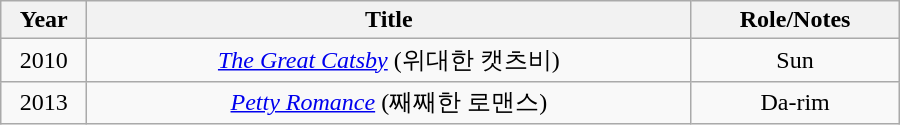<table class="wikitable" style="text-align:center; width:600px;">
<tr>
<th width=50px>Year</th>
<th>Title</th>
<th>Role/Notes</th>
</tr>
<tr>
<td>2010</td>
<td><em><a href='#'>The Great Catsby</a></em> (위대한 캣츠비)</td>
<td>Sun</td>
</tr>
<tr>
<td>2013</td>
<td><em><a href='#'>Petty Romance</a></em> (째째한 로맨스)</td>
<td>Da-rim</td>
</tr>
</table>
